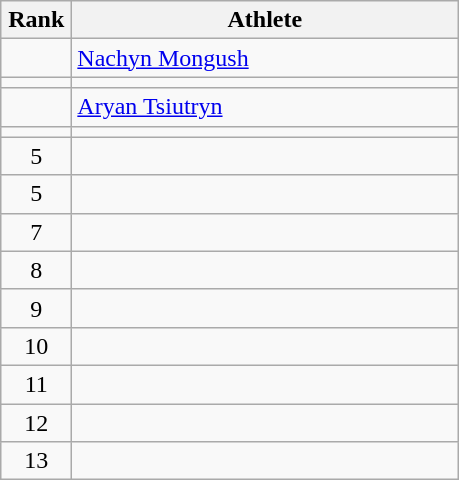<table class="wikitable" style="text-align: center;">
<tr>
<th width=40>Rank</th>
<th width=250>Athlete</th>
</tr>
<tr>
<td></td>
<td align="left"> <a href='#'>Nachyn Mongush</a> </td>
</tr>
<tr>
<td></td>
<td align="left"></td>
</tr>
<tr>
<td></td>
<td align="left"> <a href='#'>Aryan Tsiutryn</a> </td>
</tr>
<tr>
<td></td>
<td align="left"></td>
</tr>
<tr>
<td>5</td>
<td align="left"></td>
</tr>
<tr>
<td>5</td>
<td align="left"></td>
</tr>
<tr>
<td>7</td>
<td align="left"></td>
</tr>
<tr>
<td>8</td>
<td align="left"></td>
</tr>
<tr>
<td>9</td>
<td align="left"></td>
</tr>
<tr>
<td>10</td>
<td align="left"></td>
</tr>
<tr>
<td>11</td>
<td align="left"></td>
</tr>
<tr>
<td>12</td>
<td align="left"></td>
</tr>
<tr>
<td>13</td>
<td align="left"></td>
</tr>
</table>
